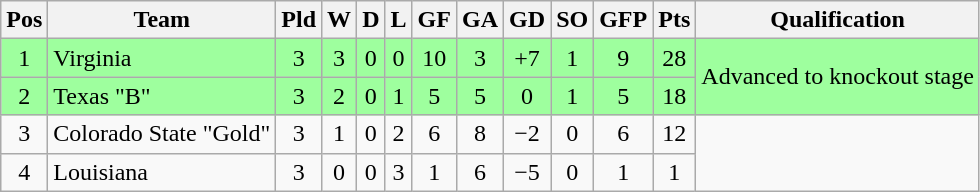<table class="wikitable" style="text-align:center">
<tr>
<th>Pos</th>
<th>Team</th>
<th>Pld</th>
<th>W</th>
<th>D</th>
<th>L</th>
<th>GF</th>
<th>GA</th>
<th>GD</th>
<th>SO</th>
<th>GFP</th>
<th>Pts</th>
<th>Qualification</th>
</tr>
<tr bgcolor="#9eff9e">
<td>1</td>
<td style="text-align:left">Virginia</td>
<td>3</td>
<td>3</td>
<td>0</td>
<td>0</td>
<td>10</td>
<td>3</td>
<td>+7</td>
<td>1</td>
<td>9</td>
<td>28</td>
<td rowspan="2">Advanced to knockout stage</td>
</tr>
<tr bgcolor="#9eff9e">
<td>2</td>
<td style="text-align:left">Texas "B"</td>
<td>3</td>
<td>2</td>
<td>0</td>
<td>1</td>
<td>5</td>
<td>5</td>
<td>0</td>
<td>1</td>
<td>5</td>
<td>18</td>
</tr>
<tr>
<td>3</td>
<td style="text-align:left">Colorado State "Gold"</td>
<td>3</td>
<td>1</td>
<td>0</td>
<td>2</td>
<td>6</td>
<td>8</td>
<td>−2</td>
<td>0</td>
<td>6</td>
<td>12</td>
<td rowspan="2"></td>
</tr>
<tr>
<td>4</td>
<td style="text-align:left">Louisiana</td>
<td>3</td>
<td>0</td>
<td>0</td>
<td>3</td>
<td>1</td>
<td>6</td>
<td>−5</td>
<td>0</td>
<td>1</td>
<td>1</td>
</tr>
</table>
